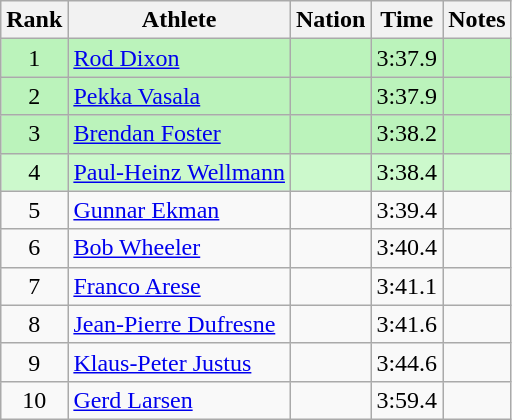<table class="wikitable sortable" style="text-align:center">
<tr>
<th>Rank</th>
<th>Athlete</th>
<th>Nation</th>
<th>Time</th>
<th>Notes</th>
</tr>
<tr style="background:#bbf3bb;">
<td>1</td>
<td align=left><a href='#'>Rod Dixon</a></td>
<td align=left></td>
<td>3:37.9</td>
<td></td>
</tr>
<tr style="background:#bbf3bb;">
<td>2</td>
<td align=left><a href='#'>Pekka Vasala</a></td>
<td align=left></td>
<td>3:37.9</td>
<td></td>
</tr>
<tr style="background:#bbf3bb;">
<td>3</td>
<td align=left><a href='#'>Brendan Foster</a></td>
<td align=left></td>
<td>3:38.2</td>
<td></td>
</tr>
<tr style="background:#ccf9cc;">
<td>4</td>
<td align=left><a href='#'>Paul-Heinz Wellmann</a></td>
<td align=left></td>
<td>3:38.4</td>
<td></td>
</tr>
<tr>
<td>5</td>
<td align=left><a href='#'>Gunnar Ekman</a></td>
<td align=left></td>
<td>3:39.4</td>
<td></td>
</tr>
<tr>
<td>6</td>
<td align=left><a href='#'>Bob Wheeler</a></td>
<td align=left></td>
<td>3:40.4</td>
<td></td>
</tr>
<tr>
<td>7</td>
<td align=left><a href='#'>Franco Arese</a></td>
<td align=left></td>
<td>3:41.1</td>
<td></td>
</tr>
<tr>
<td>8</td>
<td align=left><a href='#'>Jean-Pierre Dufresne</a></td>
<td align=left></td>
<td>3:41.6</td>
<td></td>
</tr>
<tr>
<td>9</td>
<td align=left><a href='#'>Klaus-Peter Justus</a></td>
<td align=left></td>
<td>3:44.6</td>
<td></td>
</tr>
<tr>
<td>10</td>
<td align=left><a href='#'>Gerd Larsen</a></td>
<td align=left></td>
<td>3:59.4</td>
<td></td>
</tr>
</table>
